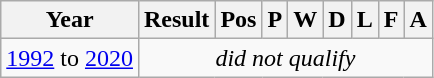<table class="wikitable" text-align:center;">
<tr>
<th>Year</th>
<th>Result</th>
<th>Pos</th>
<th>P</th>
<th>W</th>
<th>D</th>
<th>L</th>
<th>F</th>
<th>A</th>
</tr>
<tr>
<td> <a href='#'>1992</a> to  <a href='#'>2020</a></td>
<td colspan=8 align=center><em>did not qualify</em></td>
</tr>
</table>
